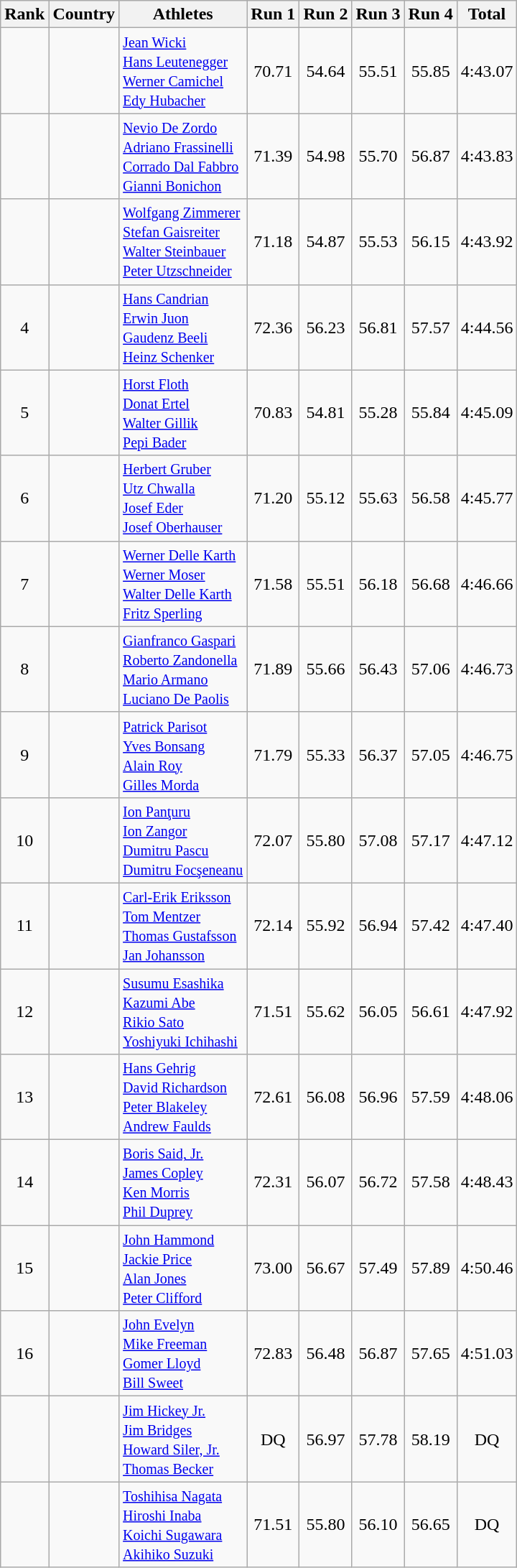<table class="wikitable sortable" style="text-align:center">
<tr>
<th>Rank</th>
<th>Country</th>
<th>Athletes</th>
<th>Run 1</th>
<th>Run 2</th>
<th>Run 3</th>
<th>Run 4</th>
<th>Total</th>
</tr>
<tr>
<td></td>
<td align=left></td>
<td align=left><small> <a href='#'>Jean Wicki</a> <br> <a href='#'>Hans Leutenegger</a> <br> <a href='#'>Werner Camichel</a> <br> <a href='#'>Edy Hubacher</a></small></td>
<td>70.71</td>
<td>54.64</td>
<td>55.51</td>
<td>55.85</td>
<td>4:43.07</td>
</tr>
<tr>
<td></td>
<td align=left></td>
<td align=left><small> <a href='#'>Nevio De Zordo</a> <br> <a href='#'>Adriano Frassinelli</a> <br> <a href='#'>Corrado Dal Fabbro</a> <br> <a href='#'>Gianni Bonichon</a></small></td>
<td>71.39</td>
<td>54.98</td>
<td>55.70</td>
<td>56.87</td>
<td>4:43.83</td>
</tr>
<tr>
<td></td>
<td align=left></td>
<td align=left><small> <a href='#'>Wolfgang Zimmerer</a> <br> <a href='#'>Stefan Gaisreiter</a> <br> <a href='#'>Walter Steinbauer</a> <br> <a href='#'>Peter Utzschneider</a> </small></td>
<td>71.18</td>
<td>54.87</td>
<td>55.53</td>
<td>56.15</td>
<td>4:43.92</td>
</tr>
<tr>
<td>4</td>
<td align=left></td>
<td align=left><small> <a href='#'>Hans Candrian</a> <br> <a href='#'>Erwin Juon</a> <br> <a href='#'>Gaudenz Beeli</a> <br> <a href='#'>Heinz Schenker</a></small></td>
<td>72.36</td>
<td>56.23</td>
<td>56.81</td>
<td>57.57</td>
<td>4:44.56</td>
</tr>
<tr>
<td>5</td>
<td align=left></td>
<td align=left><small> <a href='#'>Horst Floth</a> <br> <a href='#'>Donat Ertel</a> <br> <a href='#'>Walter Gillik</a> <br> <a href='#'>Pepi Bader</a></small></td>
<td>70.83</td>
<td>54.81</td>
<td>55.28</td>
<td>55.84</td>
<td>4:45.09</td>
</tr>
<tr>
<td>6</td>
<td align=left></td>
<td align=left><small> <a href='#'>Herbert Gruber</a> <br> <a href='#'>Utz Chwalla</a> <br> <a href='#'>Josef Eder</a> <br> <a href='#'>Josef Oberhauser</a></small></td>
<td>71.20</td>
<td>55.12</td>
<td>55.63</td>
<td>56.58</td>
<td>4:45.77</td>
</tr>
<tr>
<td>7</td>
<td align=left></td>
<td align=left><small> <a href='#'>Werner Delle Karth</a> <br> <a href='#'>Werner Moser</a> <br> <a href='#'>Walter Delle Karth</a> <br> <a href='#'>Fritz Sperling</a></small></td>
<td>71.58</td>
<td>55.51</td>
<td>56.18</td>
<td>56.68</td>
<td>4:46.66</td>
</tr>
<tr>
<td>8</td>
<td align=left></td>
<td align=left><small> <a href='#'>Gianfranco Gaspari</a> <br> <a href='#'>Roberto Zandonella</a> <br> <a href='#'>Mario Armano</a> <br> <a href='#'>Luciano De Paolis</a></small></td>
<td>71.89</td>
<td>55.66</td>
<td>56.43</td>
<td>57.06</td>
<td>4:46.73</td>
</tr>
<tr>
<td>9</td>
<td align=left></td>
<td align=left><small> <a href='#'>Patrick Parisot</a> <br> <a href='#'>Yves Bonsang</a> <br> <a href='#'>Alain Roy</a> <br> <a href='#'>Gilles Morda</a></small></td>
<td>71.79</td>
<td>55.33</td>
<td>56.37</td>
<td>57.05</td>
<td>4:46.75</td>
</tr>
<tr>
<td>10</td>
<td align=left></td>
<td align=left><small> <a href='#'>Ion Panţuru</a> <br> <a href='#'>Ion Zangor</a> <br> <a href='#'>Dumitru Pascu</a> <br> <a href='#'>Dumitru Focşeneanu</a></small></td>
<td>72.07</td>
<td>55.80</td>
<td>57.08</td>
<td>57.17</td>
<td>4:47.12</td>
</tr>
<tr>
<td>11</td>
<td align=left></td>
<td align=left><small> <a href='#'>Carl-Erik Eriksson</a> <br> <a href='#'>Tom Mentzer</a> <br> <a href='#'>Thomas Gustafsson</a> <br> <a href='#'>Jan Johansson</a></small></td>
<td>72.14</td>
<td>55.92</td>
<td>56.94</td>
<td>57.42</td>
<td>4:47.40</td>
</tr>
<tr>
<td>12</td>
<td align=left></td>
<td align=left><small> <a href='#'>Susumu Esashika</a> <br> <a href='#'>Kazumi Abe</a> <br> <a href='#'>Rikio Sato</a> <br> <a href='#'>Yoshiyuki Ichihashi</a></small></td>
<td>71.51</td>
<td>55.62</td>
<td>56.05</td>
<td>56.61</td>
<td>4:47.92</td>
</tr>
<tr>
<td>13</td>
<td align=left></td>
<td align=left><small> <a href='#'>Hans Gehrig</a> <br> <a href='#'>David Richardson</a> <br> <a href='#'>Peter Blakeley</a> <br> <a href='#'>Andrew Faulds</a></small></td>
<td>72.61</td>
<td>56.08</td>
<td>56.96</td>
<td>57.59</td>
<td>4:48.06</td>
</tr>
<tr>
<td>14</td>
<td align=left></td>
<td align=left><small> <a href='#'>Boris Said, Jr.</a> <br> <a href='#'>James Copley</a> <br> <a href='#'>Ken Morris</a> <br> <a href='#'>Phil Duprey</a></small></td>
<td>72.31</td>
<td>56.07</td>
<td>56.72</td>
<td>57.58</td>
<td>4:48.43</td>
</tr>
<tr>
<td>15</td>
<td align=left></td>
<td align=left><small> <a href='#'>John Hammond</a> <br> <a href='#'>Jackie Price</a> <br> <a href='#'>Alan Jones</a> <br> <a href='#'>Peter Clifford</a></small></td>
<td>73.00</td>
<td>56.67</td>
<td>57.49</td>
<td>57.89</td>
<td>4:50.46</td>
</tr>
<tr>
<td>16</td>
<td align=left></td>
<td align=left><small> <a href='#'>John Evelyn</a> <br> <a href='#'>Mike Freeman</a> <br> <a href='#'>Gomer Lloyd</a> <br> <a href='#'>Bill Sweet</a></small></td>
<td>72.83</td>
<td>56.48</td>
<td>56.87</td>
<td>57.65</td>
<td>4:51.03</td>
</tr>
<tr>
<td></td>
<td align=left></td>
<td align=left><small> <a href='#'>Jim Hickey Jr.</a> <br> <a href='#'>Jim Bridges</a> <br> <a href='#'>Howard Siler, Jr.</a> <br> <a href='#'>Thomas Becker</a></small></td>
<td>DQ</td>
<td>56.97</td>
<td>57.78</td>
<td>58.19</td>
<td>DQ</td>
</tr>
<tr>
<td></td>
<td align=left></td>
<td align=left><small> <a href='#'>Toshihisa Nagata</a> <br> <a href='#'>Hiroshi Inaba</a> <br> <a href='#'>Koichi Sugawara</a> <br> <a href='#'>Akihiko Suzuki</a></small></td>
<td>71.51</td>
<td>55.80</td>
<td>56.10</td>
<td>56.65</td>
<td>DQ</td>
</tr>
</table>
